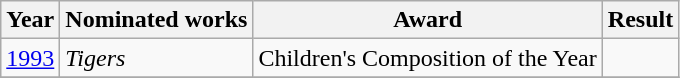<table class="wikitable">
<tr>
<th>Year</th>
<th>Nominated works</th>
<th>Award</th>
<th>Result</th>
</tr>
<tr>
<td><a href='#'>1993</a></td>
<td><em>Tigers</em></td>
<td>Children's Composition of the Year</td>
<td></td>
</tr>
<tr>
</tr>
</table>
